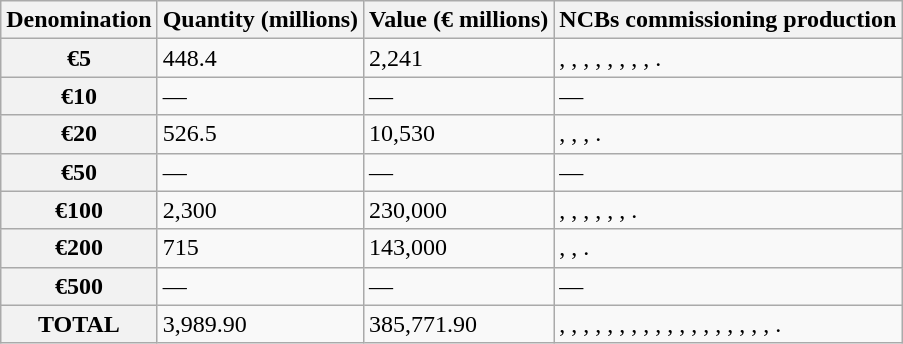<table border="1" class="wikitable">
<tr>
<th>Denomination</th>
<th>Quantity (millions)</th>
<th>Value (€ millions)</th>
<th>NCBs commissioning production</th>
</tr>
<tr>
<th>€5</th>
<td>448.4</td>
<td>2,241</td>
<td>, , , , , , , , .</td>
</tr>
<tr>
<th>€10</th>
<td>—</td>
<td>—</td>
<td>—</td>
</tr>
<tr>
<th>€20</th>
<td>526.5</td>
<td>10,530</td>
<td>, , , .</td>
</tr>
<tr>
<th>€50</th>
<td>—</td>
<td>—</td>
<td>—</td>
</tr>
<tr>
<th>€100</th>
<td>2,300</td>
<td>230,000</td>
<td>, , , , , , .</td>
</tr>
<tr>
<th>€200</th>
<td>715</td>
<td>143,000</td>
<td>, , .</td>
</tr>
<tr>
<th>€500</th>
<td>—</td>
<td>—</td>
<td>—</td>
</tr>
<tr>
<th>TOTAL</th>
<td>3,989.90</td>
<td>385,771.90</td>
<td>, , , , , , , , , , , , , , , , , , .</td>
</tr>
</table>
